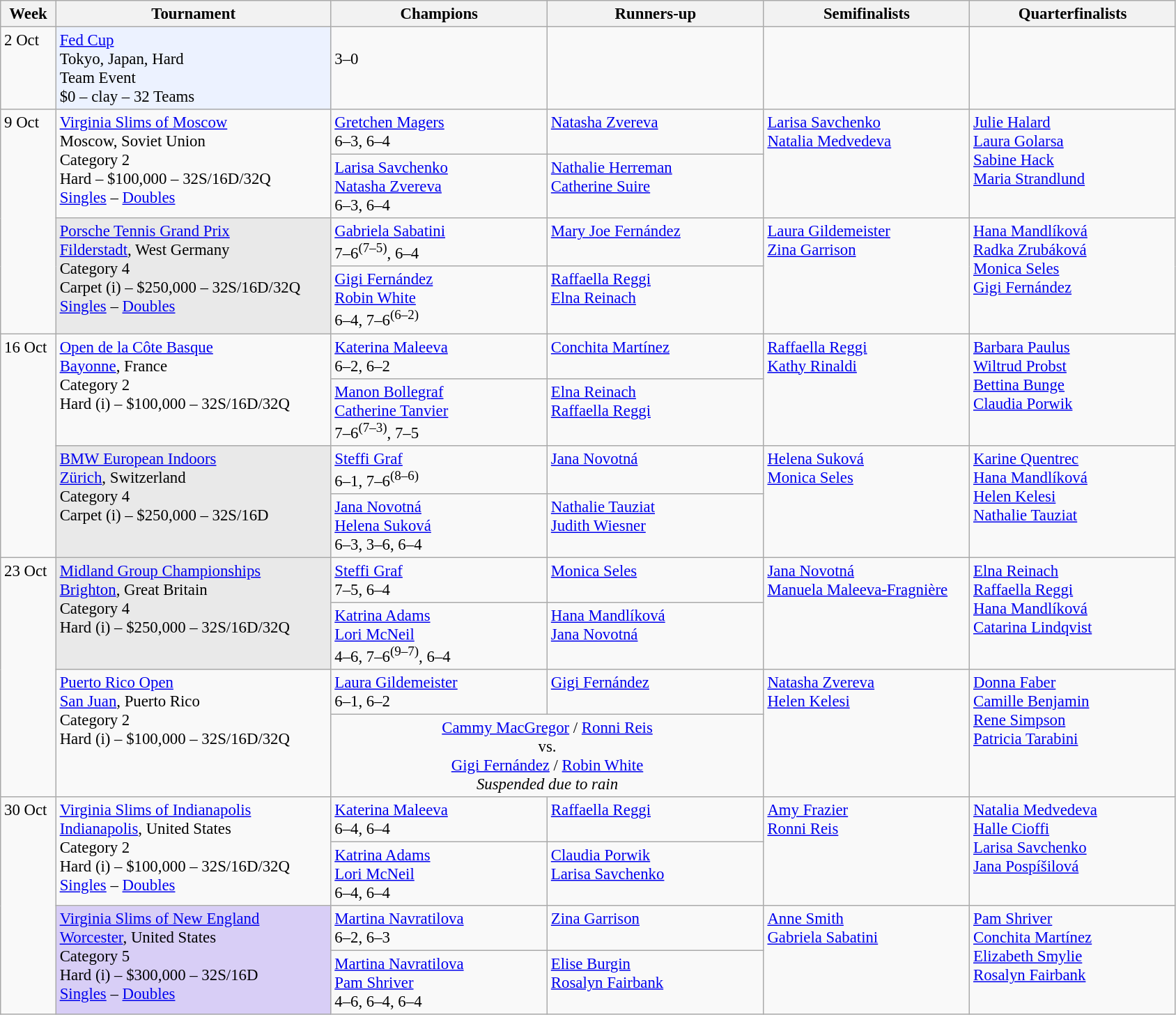<table class=wikitable style=font-size:95%>
<tr>
<th style="width:46px;">Week</th>
<th style="width:256px;">Tournament</th>
<th style="width:200px;">Champions</th>
<th style="width:200px;">Runners-up</th>
<th style="width:190px;">Semifinalists</th>
<th style="width:190px;">Quarterfinalists</th>
</tr>
<tr valign=top>
<td rowspan=1>2 Oct</td>
<td bgcolor="#ECF2FF" rowspan=1><a href='#'>Fed Cup</a><br>Tokyo, Japan, Hard <br> Team Event <br> $0 – clay – 32 Teams</td>
<td> <br> 3–0</td>
<td></td>
<td> <br></td>
<td><br><br><br></td>
</tr>
<tr valign="top">
<td rowspan=4>9 Oct</td>
<td rowspan=2><a href='#'>Virginia Slims of Moscow</a><br>Moscow, Soviet Union<br>Category 2  <br>Hard – $100,000 – 32S/16D/32Q <br> <a href='#'>Singles</a> – <a href='#'>Doubles</a></td>
<td> <a href='#'>Gretchen Magers</a><br>6–3, 6–4</td>
<td> <a href='#'>Natasha Zvereva</a></td>
<td rowspan=2> <a href='#'>Larisa Savchenko</a><br> <a href='#'>Natalia Medvedeva</a></td>
<td rowspan=2> <a href='#'>Julie Halard</a><br> <a href='#'>Laura Golarsa</a><br> <a href='#'>Sabine Hack</a><br> <a href='#'>Maria Strandlund</a></td>
</tr>
<tr valign="top">
<td> <a href='#'>Larisa Savchenko</a><br> <a href='#'>Natasha Zvereva</a><br>6–3, 6–4</td>
<td> <a href='#'>Nathalie Herreman</a><br> <a href='#'>Catherine Suire</a></td>
</tr>
<tr valign="top">
<td rowspan=2 style="background:#E9E9E9;"><a href='#'>Porsche Tennis Grand Prix</a><br><a href='#'>Filderstadt</a>, West Germany<br>Category 4  <br>Carpet (i) – $250,000 – 32S/16D/32Q <br><a href='#'>Singles</a> – <a href='#'>Doubles</a></td>
<td> <a href='#'>Gabriela Sabatini</a><br>7–6<sup>(7–5)</sup>, 6–4</td>
<td> <a href='#'>Mary Joe Fernández</a></td>
<td rowspan=2> <a href='#'>Laura Gildemeister</a><br> <a href='#'>Zina Garrison</a></td>
<td rowspan=2> <a href='#'>Hana Mandlíková</a><br> <a href='#'>Radka Zrubáková</a><br> <a href='#'>Monica Seles</a><br> <a href='#'>Gigi Fernández</a></td>
</tr>
<tr valign="top">
<td> <a href='#'>Gigi Fernández</a><br> <a href='#'>Robin White</a><br>6–4, 7–6<sup>(6–2)</sup></td>
<td> <a href='#'>Raffaella Reggi</a><br> <a href='#'>Elna Reinach</a></td>
</tr>
<tr valign="top">
<td rowspan=4>16 Oct</td>
<td rowspan=2><a href='#'>Open de la Côte Basque</a><br><a href='#'>Bayonne</a>, France<br>Category 2  <br>Hard (i) – $100,000 – 32S/16D/32Q</td>
<td> <a href='#'>Katerina Maleeva</a><br>6–2, 6–2</td>
<td> <a href='#'>Conchita Martínez</a></td>
<td rowspan=2> <a href='#'>Raffaella Reggi</a><br> <a href='#'>Kathy Rinaldi</a></td>
<td rowspan=2> <a href='#'>Barbara Paulus</a><br> <a href='#'>Wiltrud Probst</a><br> <a href='#'>Bettina Bunge</a><br> <a href='#'>Claudia Porwik</a></td>
</tr>
<tr valign="top">
<td> <a href='#'>Manon Bollegraf</a><br> <a href='#'>Catherine Tanvier</a><br>7–6<sup>(7–3)</sup>, 7–5</td>
<td> <a href='#'>Elna Reinach</a><br> <a href='#'>Raffaella Reggi</a></td>
</tr>
<tr valign="top">
<td rowspan=2 style="background:#E9E9E9;"><a href='#'>BMW European Indoors</a><br><a href='#'>Zürich</a>, Switzerland<br>Category 4  <br>Carpet (i) – $250,000 – 32S/16D</td>
<td> <a href='#'>Steffi Graf</a><br>6–1, 7–6<sup>(8–6)</sup></td>
<td> <a href='#'>Jana Novotná</a></td>
<td rowspan=2> <a href='#'>Helena Suková</a><br> <a href='#'>Monica Seles</a></td>
<td rowspan=2> <a href='#'>Karine Quentrec</a><br> <a href='#'>Hana Mandlíková</a><br> <a href='#'>Helen Kelesi</a><br> <a href='#'>Nathalie Tauziat</a></td>
</tr>
<tr valign="top">
<td> <a href='#'>Jana Novotná</a><br> <a href='#'>Helena Suková</a><br>6–3, 3–6, 6–4</td>
<td> <a href='#'>Nathalie Tauziat</a><br> <a href='#'>Judith Wiesner</a></td>
</tr>
<tr valign="top">
<td rowspan=4>23 Oct</td>
<td rowspan="2" style="background:#E9E9E9;"><a href='#'>Midland Group Championships</a><br><a href='#'>Brighton</a>, Great Britain<br>Category 4  <br>Hard (i) – $250,000 – 32S/16D/32Q</td>
<td> <a href='#'>Steffi Graf</a><br>7–5, 6–4</td>
<td> <a href='#'>Monica Seles</a></td>
<td rowspan=2> <a href='#'>Jana Novotná</a><br> <a href='#'>Manuela Maleeva-Fragnière</a></td>
<td rowspan=2> <a href='#'>Elna Reinach</a><br> <a href='#'>Raffaella Reggi</a><br> <a href='#'>Hana Mandlíková</a><br> <a href='#'>Catarina Lindqvist</a></td>
</tr>
<tr valign="top">
<td> <a href='#'>Katrina Adams</a><br> <a href='#'>Lori McNeil</a><br>4–6, 7–6<sup>(9–7)</sup>, 6–4</td>
<td> <a href='#'>Hana Mandlíková</a><br> <a href='#'>Jana Novotná</a></td>
</tr>
<tr valign="top">
<td rowspan=2><a href='#'>Puerto Rico Open</a><br><a href='#'>San Juan</a>, Puerto Rico<br>Category 2  <br>Hard (i) – $100,000 – 32S/16D/32Q</td>
<td> <a href='#'>Laura Gildemeister</a><br>6–1, 6–2</td>
<td> <a href='#'>Gigi Fernández</a></td>
<td rowspan=2> <a href='#'>Natasha Zvereva</a><br> <a href='#'>Helen Kelesi</a></td>
<td rowspan=2> <a href='#'>Donna Faber</a><br> <a href='#'>Camille Benjamin</a><br> <a href='#'>Rene Simpson</a><br> <a href='#'>Patricia Tarabini</a></td>
</tr>
<tr valign="top">
<td colspan=2 align=center> <a href='#'>Cammy MacGregor</a> /  <a href='#'>Ronni Reis</a><br>vs.<br> <a href='#'>Gigi Fernández</a> /  <a href='#'>Robin White</a><br><em>Suspended due to rain</em></td>
</tr>
<tr valign="top">
<td rowspan=4>30 Oct</td>
<td rowspan=2><a href='#'>Virginia Slims of Indianapolis</a><br><a href='#'>Indianapolis</a>, United States<br>Category 2  <br>Hard (i) – $100,000 – 32S/16D/32Q <br><a href='#'>Singles</a> – <a href='#'>Doubles</a></td>
<td> <a href='#'>Katerina Maleeva</a><br>6–4, 6–4</td>
<td> <a href='#'>Raffaella Reggi</a></td>
<td rowspan=2> <a href='#'>Amy Frazier</a><br> <a href='#'>Ronni Reis</a></td>
<td rowspan=2> <a href='#'>Natalia Medvedeva</a><br> <a href='#'>Halle Cioffi</a><br> <a href='#'>Larisa Savchenko</a><br> <a href='#'>Jana Pospíšilová</a></td>
</tr>
<tr valign="top">
<td> <a href='#'>Katrina Adams</a><br> <a href='#'>Lori McNeil</a><br>6–4, 6–4</td>
<td> <a href='#'>Claudia Porwik</a><br> <a href='#'>Larisa Savchenko</a></td>
</tr>
<tr valign="top">
<td rowspan=2 style="background:#d8cef6;"><a href='#'>Virginia Slims of New England</a><br><a href='#'>Worcester</a>, United States<br>Category 5  <br>Hard (i) – $300,000 – 32S/16D <br><a href='#'>Singles</a> – <a href='#'>Doubles</a></td>
<td> <a href='#'>Martina Navratilova</a><br>6–2, 6–3</td>
<td> <a href='#'>Zina Garrison</a></td>
<td rowspan=2> <a href='#'>Anne Smith</a><br> <a href='#'>Gabriela Sabatini</a></td>
<td rowspan=2> <a href='#'>Pam Shriver</a><br> <a href='#'>Conchita Martínez</a><br> <a href='#'>Elizabeth Smylie</a><br> <a href='#'>Rosalyn Fairbank</a></td>
</tr>
<tr valign="top">
<td> <a href='#'>Martina Navratilova</a><br> <a href='#'>Pam Shriver</a><br>4–6, 6–4, 6–4</td>
<td> <a href='#'>Elise Burgin</a><br> <a href='#'>Rosalyn Fairbank</a></td>
</tr>
</table>
